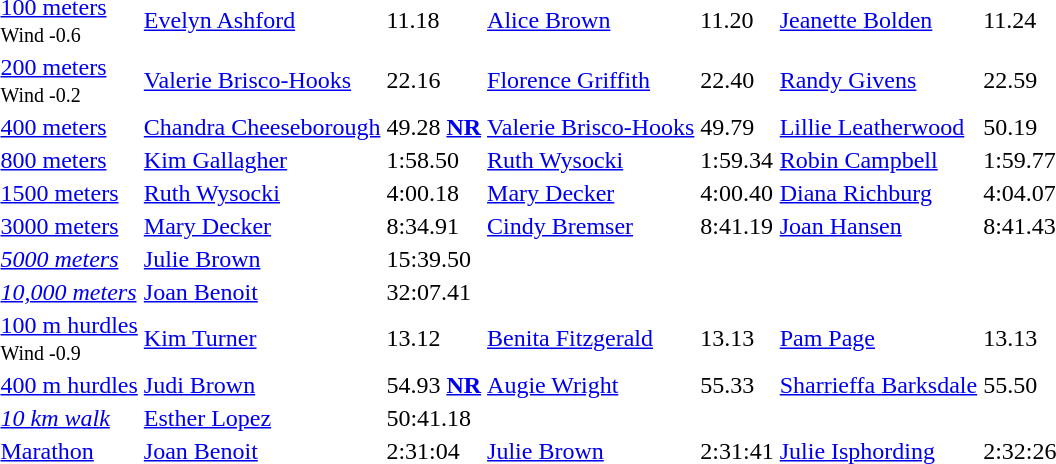<table>
<tr>
<td><a href='#'>100 meters</a> <br><small>Wind -0.6</small></td>
<td><a href='#'>Evelyn Ashford</a></td>
<td>11.18</td>
<td><a href='#'>Alice Brown</a></td>
<td>11.20</td>
<td><a href='#'>Jeanette Bolden</a></td>
<td>11.24</td>
</tr>
<tr>
<td><a href='#'>200 meters</a> <br><small>Wind -0.2</small></td>
<td><a href='#'>Valerie Brisco-Hooks</a></td>
<td>22.16</td>
<td><a href='#'>Florence Griffith</a></td>
<td>22.40</td>
<td><a href='#'>Randy Givens</a></td>
<td>22.59</td>
</tr>
<tr>
<td><a href='#'>400 meters</a></td>
<td><a href='#'>Chandra Cheeseborough</a></td>
<td>49.28 <strong><a href='#'>NR</a></strong></td>
<td><a href='#'>Valerie Brisco-Hooks</a></td>
<td>49.79</td>
<td><a href='#'>Lillie Leatherwood</a></td>
<td>50.19</td>
</tr>
<tr>
<td><a href='#'>800 meters</a></td>
<td><a href='#'>Kim Gallagher</a></td>
<td>1:58.50</td>
<td><a href='#'>Ruth Wysocki</a></td>
<td>1:59.34</td>
<td><a href='#'>Robin Campbell</a></td>
<td>1:59.77</td>
</tr>
<tr>
<td><a href='#'>1500 meters</a></td>
<td><a href='#'>Ruth Wysocki</a></td>
<td>4:00.18</td>
<td><a href='#'>Mary Decker</a></td>
<td>4:00.40</td>
<td><a href='#'>Diana Richburg</a></td>
<td>4:04.07</td>
</tr>
<tr>
<td><a href='#'>3000 meters</a></td>
<td><a href='#'>Mary Decker</a></td>
<td>8:34.91</td>
<td><a href='#'>Cindy Bremser</a></td>
<td>8:41.19</td>
<td><a href='#'>Joan Hansen</a></td>
<td>8:41.43</td>
</tr>
<tr>
<td><em><a href='#'>5000 meters</a></em></td>
<td><a href='#'>Julie Brown</a></td>
<td>15:39.50</td>
</tr>
<tr>
<td><em><a href='#'>10,000 meters</a></em></td>
<td><a href='#'>Joan Benoit</a></td>
<td>32:07.41</td>
</tr>
<tr>
<td><a href='#'>100 m hurdles</a> <br><small>Wind -0.9</small></td>
<td><a href='#'>Kim Turner</a></td>
<td>13.12</td>
<td><a href='#'>Benita Fitzgerald</a></td>
<td>13.13</td>
<td><a href='#'>Pam Page</a></td>
<td>13.13</td>
</tr>
<tr>
<td><a href='#'>400 m hurdles</a></td>
<td><a href='#'>Judi Brown</a></td>
<td>54.93 <strong><a href='#'>NR</a></strong></td>
<td><a href='#'>Augie Wright</a></td>
<td>55.33</td>
<td><a href='#'>Sharrieffa Barksdale</a></td>
<td>55.50</td>
</tr>
<tr>
<td><em><a href='#'>10&nbsp;km walk</a></em></td>
<td><a href='#'>Esther Lopez</a></td>
<td>50:41.18</td>
</tr>
<tr>
<td><a href='#'>Marathon</a></td>
<td><a href='#'>Joan Benoit</a></td>
<td>2:31:04</td>
<td><a href='#'>Julie Brown</a></td>
<td>2:31:41</td>
<td><a href='#'>Julie Isphording</a></td>
<td>2:32:26</td>
</tr>
</table>
